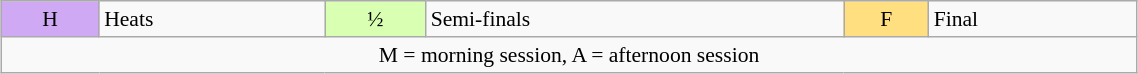<table class="wikitable" style="margin:0.5em auto; font-size:90%;position:relative;" width=60%>
<tr>
<td bgcolor="#D0A9F5" align=center>H</td>
<td>Heats</td>
<td bgcolor="#D9FFB2" align=center>½</td>
<td>Semi-finals</td>
<td bgcolor="#FFDF80" align=center>F</td>
<td>Final</td>
</tr>
<tr>
<td colspan=8 align=center>M = morning session, A = afternoon session</td>
</tr>
</table>
